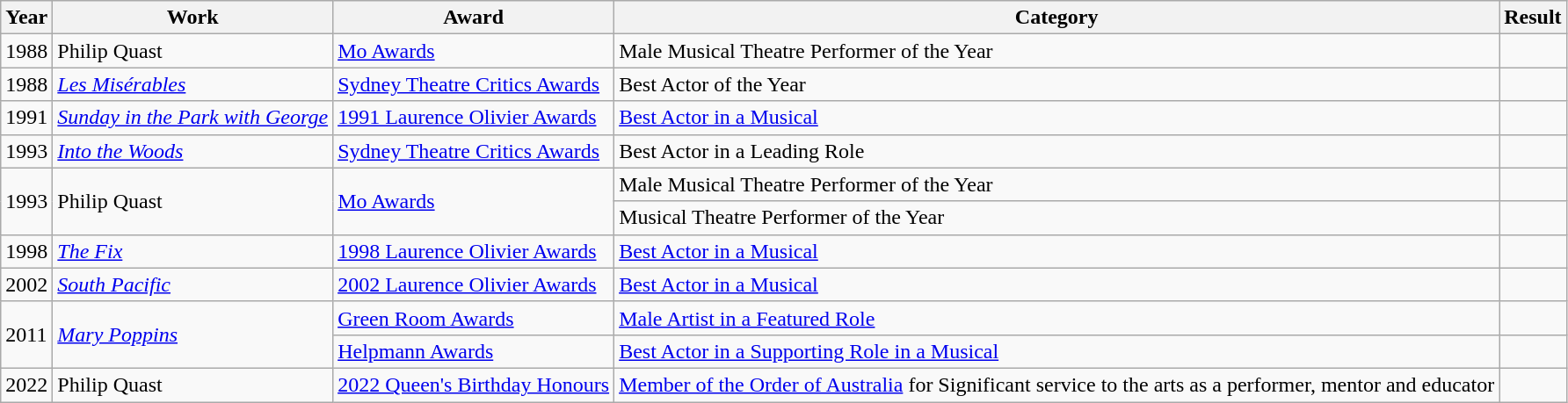<table class=wikitable>
<tr>
<th>Year</th>
<th>Work</th>
<th>Award</th>
<th>Category</th>
<th>Result</th>
</tr>
<tr>
<td>1988</td>
<td>Philip Quast</td>
<td><a href='#'>Mo Awards</a></td>
<td>Male Musical Theatre Performer of the Year</td>
<td></td>
</tr>
<tr>
<td>1988</td>
<td><em><a href='#'>Les Misérables</a></em></td>
<td><a href='#'>Sydney Theatre Critics Awards</a></td>
<td>Best Actor of the Year</td>
<td></td>
</tr>
<tr>
<td>1991</td>
<td><em><a href='#'>Sunday in the Park with George</a></em></td>
<td><a href='#'>1991 Laurence Olivier Awards</a></td>
<td><a href='#'> Best Actor in a Musical</a></td>
<td></td>
</tr>
<tr>
<td>1993</td>
<td><em><a href='#'>Into the Woods</a></em></td>
<td><a href='#'>Sydney Theatre Critics Awards</a></td>
<td>Best Actor in a Leading Role</td>
<td></td>
</tr>
<tr>
<td rowspan="2">1993</td>
<td rowspan="2">Philip Quast</td>
<td rowspan="2"><a href='#'>Mo Awards</a></td>
<td>Male Musical Theatre Performer of the Year</td>
<td> </td>
</tr>
<tr>
<td>Musical Theatre Performer of the Year</td>
<td> </td>
</tr>
<tr>
<td>1998</td>
<td><em><a href='#'>The Fix</a></em></td>
<td><a href='#'>1998 Laurence Olivier Awards</a></td>
<td><a href='#'> Best Actor in a Musical</a></td>
<td></td>
</tr>
<tr>
<td>2002</td>
<td><em><a href='#'>South Pacific</a></em></td>
<td><a href='#'>2002 Laurence Olivier Awards</a></td>
<td><a href='#'> Best Actor in a Musical</a></td>
<td></td>
</tr>
<tr>
<td rowspan="2">2011</td>
<td rowspan="2"><em><a href='#'>Mary Poppins</a></em></td>
<td><a href='#'>Green Room Awards</a></td>
<td><a href='#'>Male Artist in a Featured Role</a></td>
<td></td>
</tr>
<tr>
<td><a href='#'>Helpmann Awards</a></td>
<td><a href='#'>Best Actor in a Supporting Role in a Musical</a></td>
<td></td>
</tr>
<tr>
<td>2022</td>
<td>Philip Quast</td>
<td><a href='#'>2022 Queen's Birthday Honours</a></td>
<td><a href='#'>Member of the Order of Australia</a> for Significant service to the arts as a performer, mentor and educator</td>
<td></td>
</tr>
</table>
